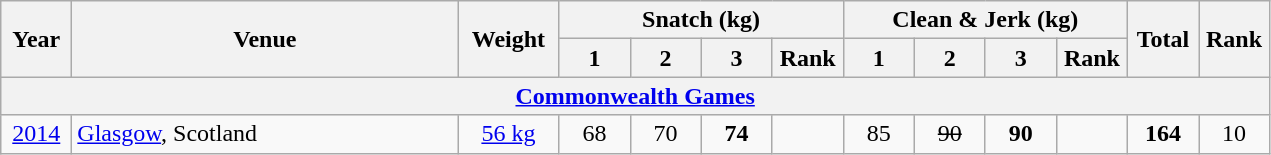<table class = "wikitable" style="text-align:center;">
<tr>
<th rowspan=2 width=40>Year</th>
<th rowspan=2 width=250>Venue</th>
<th rowspan=2 width=60>Weight</th>
<th colspan=4>Snatch (kg)</th>
<th colspan=4>Clean & Jerk (kg)</th>
<th rowspan=2 width=40>Total</th>
<th rowspan=2 width=40>Rank</th>
</tr>
<tr>
<th width=40>1</th>
<th width=40>2</th>
<th width=40>3</th>
<th width=40>Rank</th>
<th width=40>1</th>
<th width=40>2</th>
<th width=40>3</th>
<th width=40>Rank</th>
</tr>
<tr>
<th colspan=13><a href='#'>Commonwealth Games</a></th>
</tr>
<tr>
<td><a href='#'>2014</a></td>
<td align=left> <a href='#'>Glasgow</a>, Scotland</td>
<td><a href='#'>56 kg</a></td>
<td>68</td>
<td>70</td>
<td><strong>74</strong></td>
<td></td>
<td>85</td>
<td><s>90</s></td>
<td><strong>90</strong></td>
<td></td>
<td><strong>164</strong></td>
<td>10</td>
</tr>
</table>
